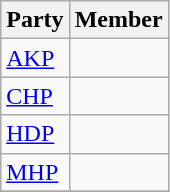<table class="wikitable">
<tr>
<th>Party</th>
<th colspan="2">Member</th>
</tr>
<tr>
<td><a href='#'>AKP</a></td>
<td></td>
</tr>
<tr>
<td><a href='#'>CHP</a></td>
<td></td>
</tr>
<tr>
<td><a href='#'>HDP</a></td>
<td></td>
</tr>
<tr>
<td><a href='#'>MHP</a></td>
<td></td>
</tr>
<tr>
</tr>
</table>
